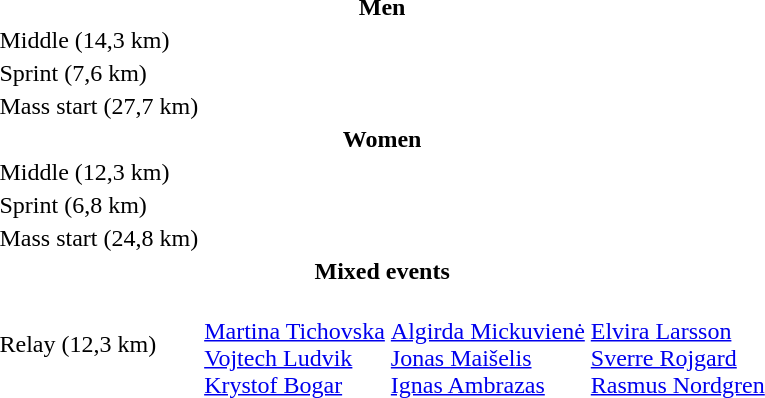<table>
<tr>
<th colspan=4>Men</th>
</tr>
<tr>
<td>Middle (14,3 km)</td>
<td></td>
<td></td>
<td></td>
</tr>
<tr>
<td>Sprint (7,6 km)</td>
<td></td>
<td></td>
<td></td>
</tr>
<tr>
<td>Mass start (27,7 km)</td>
<td></td>
<td></td>
<td></td>
</tr>
<tr>
<th colspan=4>Women</th>
</tr>
<tr>
<td>Middle (12,3 km)</td>
<td></td>
<td></td>
<td></td>
</tr>
<tr>
<td>Sprint (6,8 km)</td>
<td></td>
<td></td>
<td></td>
</tr>
<tr>
<td>Mass start (24,8 km)</td>
<td></td>
<td></td>
<td></td>
</tr>
<tr>
<th colspan=4>Mixed events</th>
</tr>
<tr>
<td>Relay (12,3 km)</td>
<td><br><a href='#'>Martina Tichovska</a><br><a href='#'>Vojtech Ludvik</a><br><a href='#'>Krystof Bogar</a></td>
<td><br><a href='#'>Algirda Mickuvienė</a><br><a href='#'>Jonas Maišelis</a><br><a href='#'>Ignas Ambrazas</a></td>
<td><br><a href='#'>Elvira Larsson</a><br><a href='#'>Sverre Rojgard</a><br><a href='#'>Rasmus Nordgren</a></td>
</tr>
</table>
